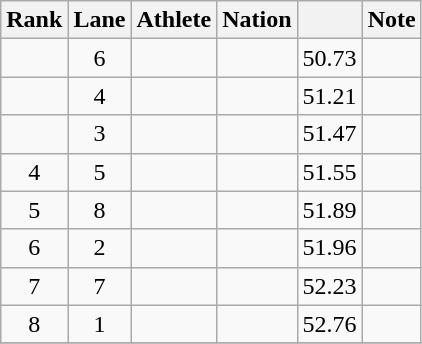<table class="wikitable sortable" style="text-align:center">
<tr>
<th scope="col">Rank</th>
<th scope="col">Lane</th>
<th scope="col">Athlete</th>
<th scope="col">Nation</th>
<th scope="col"></th>
<th scope="col">Note</th>
</tr>
<tr>
<td></td>
<td>6</td>
<td style="text-align:left"></td>
<td style="text-align:left"></td>
<td>50.73</td>
<td></td>
</tr>
<tr>
<td></td>
<td>4</td>
<td style="text-align:left"></td>
<td style="text-align:left"></td>
<td>51.21</td>
<td></td>
</tr>
<tr>
<td></td>
<td>3</td>
<td style="text-align:left"></td>
<td style="text-align:left"></td>
<td>51.47</td>
<td></td>
</tr>
<tr>
<td>4</td>
<td>5</td>
<td style="text-align:left"></td>
<td style="text-align:left"></td>
<td>51.55</td>
<td></td>
</tr>
<tr>
<td>5</td>
<td>8</td>
<td style="text-align:left"></td>
<td style="text-align:left"></td>
<td>51.89</td>
<td></td>
</tr>
<tr>
<td>6</td>
<td>2</td>
<td style="text-align:left"></td>
<td style="text-align:left"></td>
<td>51.96</td>
<td></td>
</tr>
<tr>
<td>7</td>
<td>7</td>
<td style="text-align:left"></td>
<td style="text-align:left"></td>
<td>52.23</td>
<td></td>
</tr>
<tr>
<td>8</td>
<td>1</td>
<td style="text-align:left"></td>
<td style="text-align:left"></td>
<td>52.76</td>
<td></td>
</tr>
<tr>
</tr>
</table>
